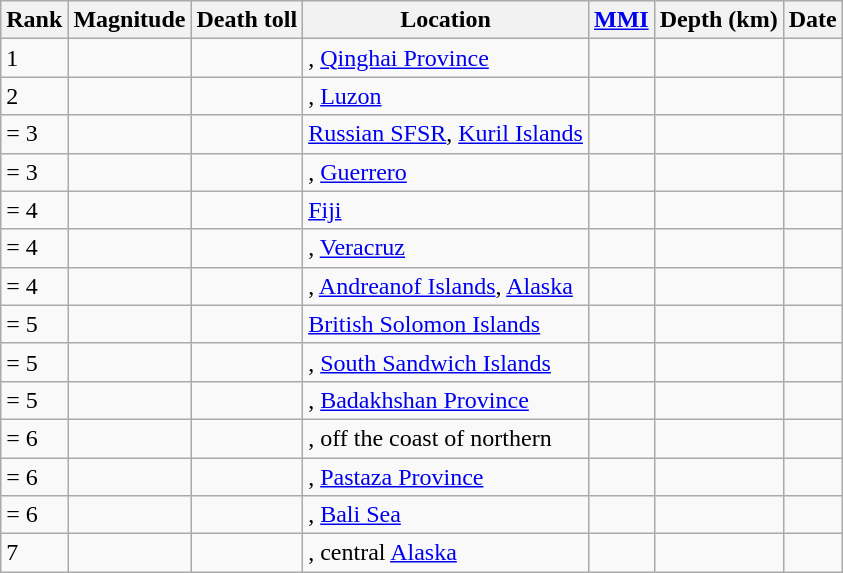<table class="sortable wikitable" style="font-size:100%;">
<tr>
<th>Rank</th>
<th>Magnitude</th>
<th>Death toll</th>
<th>Location</th>
<th><a href='#'>MMI</a></th>
<th>Depth (km)</th>
<th>Date</th>
</tr>
<tr>
<td>1</td>
<td></td>
<td></td>
<td>, <a href='#'>Qinghai Province</a></td>
<td></td>
<td></td>
<td></td>
</tr>
<tr>
<td>2</td>
<td></td>
<td></td>
<td>, <a href='#'>Luzon</a></td>
<td></td>
<td></td>
<td></td>
</tr>
<tr>
<td>= 3</td>
<td></td>
<td></td>
<td> <a href='#'>Russian SFSR</a>, <a href='#'>Kuril Islands</a></td>
<td></td>
<td></td>
<td></td>
</tr>
<tr>
<td>= 3</td>
<td></td>
<td></td>
<td>, <a href='#'>Guerrero</a></td>
<td></td>
<td></td>
<td></td>
</tr>
<tr>
<td>= 4</td>
<td></td>
<td></td>
<td> <a href='#'>Fiji</a></td>
<td></td>
<td></td>
<td></td>
</tr>
<tr>
<td>= 4</td>
<td></td>
<td></td>
<td>, <a href='#'>Veracruz</a></td>
<td></td>
<td></td>
<td></td>
</tr>
<tr>
<td>= 4</td>
<td></td>
<td></td>
<td>, <a href='#'>Andreanof Islands</a>, <a href='#'>Alaska</a></td>
<td></td>
<td></td>
<td></td>
</tr>
<tr>
<td>= 5</td>
<td></td>
<td></td>
<td> <a href='#'>British Solomon Islands</a></td>
<td></td>
<td></td>
<td></td>
</tr>
<tr>
<td>= 5</td>
<td></td>
<td></td>
<td>, <a href='#'>South Sandwich Islands</a></td>
<td></td>
<td></td>
<td></td>
</tr>
<tr>
<td>= 5</td>
<td></td>
<td></td>
<td>, <a href='#'>Badakhshan Province</a></td>
<td></td>
<td></td>
<td></td>
</tr>
<tr>
<td>= 6</td>
<td></td>
<td></td>
<td>, off the coast of northern</td>
<td></td>
<td></td>
<td></td>
</tr>
<tr>
<td>= 6</td>
<td></td>
<td></td>
<td>, <a href='#'>Pastaza Province</a></td>
<td></td>
<td></td>
<td></td>
</tr>
<tr>
<td>= 6</td>
<td></td>
<td></td>
<td>, <a href='#'>Bali Sea</a></td>
<td></td>
<td></td>
<td></td>
</tr>
<tr>
<td>7</td>
<td></td>
<td></td>
<td>, central <a href='#'>Alaska</a></td>
<td></td>
<td></td>
<td></td>
</tr>
</table>
